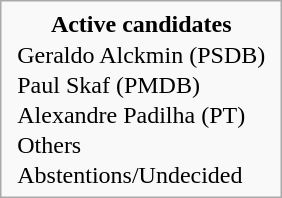<table style="float; margin-left: 1em; margin-bottom: 0.5em" class="infobox">
<tr>
<td style="text-align: center"><span><strong>Active candidates</strong></span></td>
</tr>
<tr>
<td style="padding: 0 5px;"> Geraldo Alckmin (PSDB)</td>
</tr>
<tr>
<td style="padding: 0 5px;"> Paul Skaf (PMDB)</td>
</tr>
<tr>
<td style="padding: 0 5px;"> Alexandre Padilha (PT)</td>
</tr>
<tr>
<td style="padding: 0 5px;"> Others</td>
</tr>
<tr>
<td style="padding: 0 5px;"> Abstentions/Undecided</td>
</tr>
</table>
